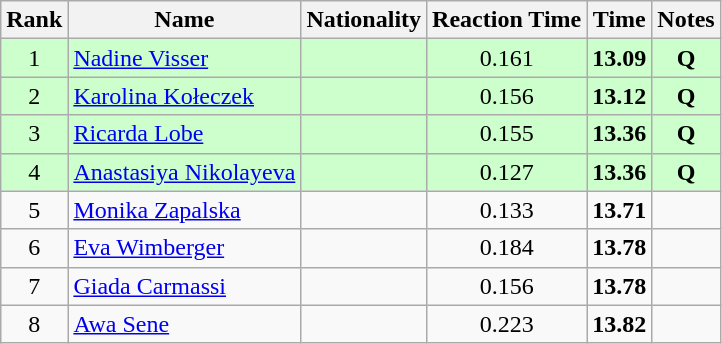<table class="wikitable sortable" style="text-align:center">
<tr>
<th>Rank</th>
<th>Name</th>
<th>Nationality</th>
<th>Reaction Time</th>
<th>Time</th>
<th>Notes</th>
</tr>
<tr bgcolor=ccffcc>
<td>1</td>
<td align=left><a href='#'>Nadine Visser</a></td>
<td align=left></td>
<td>0.161</td>
<td><strong>13.09</strong></td>
<td><strong>Q</strong></td>
</tr>
<tr bgcolor=ccffcc>
<td>2</td>
<td align=left><a href='#'>Karolina Kołeczek</a></td>
<td align=left></td>
<td>0.156</td>
<td><strong>13.12</strong></td>
<td><strong>Q</strong></td>
</tr>
<tr bgcolor=ccffcc>
<td>3</td>
<td align=left><a href='#'>Ricarda Lobe</a></td>
<td align=left></td>
<td>0.155</td>
<td><strong>13.36</strong></td>
<td><strong>Q</strong></td>
</tr>
<tr bgcolor=ccffcc>
<td>4</td>
<td align=left><a href='#'>Anastasiya Nikolayeva</a></td>
<td align=left></td>
<td>0.127</td>
<td><strong>13.36</strong></td>
<td><strong>Q</strong></td>
</tr>
<tr>
<td>5</td>
<td align=left><a href='#'>Monika Zapalska</a></td>
<td align=left></td>
<td>0.133</td>
<td><strong>13.71</strong></td>
<td></td>
</tr>
<tr>
<td>6</td>
<td align=left><a href='#'>Eva Wimberger</a></td>
<td align=left></td>
<td>0.184</td>
<td><strong>13.78</strong></td>
<td></td>
</tr>
<tr>
<td>7</td>
<td align=left><a href='#'>Giada Carmassi</a></td>
<td align=left></td>
<td>0.156</td>
<td><strong>13.78</strong></td>
<td></td>
</tr>
<tr>
<td>8</td>
<td align=left><a href='#'>Awa Sene</a></td>
<td align=left></td>
<td>0.223</td>
<td><strong>13.82</strong></td>
<td></td>
</tr>
</table>
